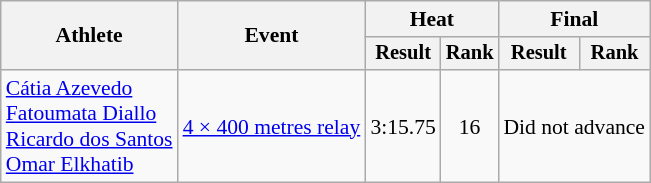<table class="wikitable" style="font-size:90%">
<tr>
<th rowspan="2">Athlete</th>
<th rowspan="2">Event</th>
<th colspan="2">Heat</th>
<th colspan="2">Final</th>
</tr>
<tr style="font-size:95%">
<th>Result</th>
<th>Rank</th>
<th>Result</th>
<th>Rank</th>
</tr>
<tr align=center>
<td align=left><a href='#'>Cátia Azevedo</a><br><a href='#'>Fatoumata Diallo</a><br><a href='#'>Ricardo dos Santos</a><br><a href='#'>Omar Elkhatib</a></td>
<td align=left><a href='#'>4 × 400 metres relay</a></td>
<td>3:15.75</td>
<td>16</td>
<td colspan=2>Did not advance</td>
</tr>
</table>
